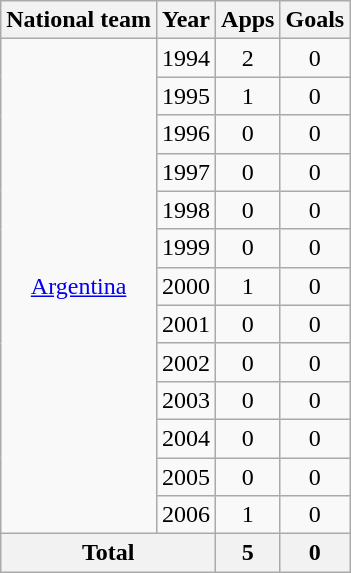<table class="wikitable" style="text-align:center">
<tr>
<th>National team</th>
<th>Year</th>
<th>Apps</th>
<th>Goals</th>
</tr>
<tr>
<td rowspan="13"><a href='#'>Argentina</a></td>
<td>1994</td>
<td>2</td>
<td>0</td>
</tr>
<tr>
<td>1995</td>
<td>1</td>
<td>0</td>
</tr>
<tr>
<td>1996</td>
<td>0</td>
<td>0</td>
</tr>
<tr>
<td>1997</td>
<td>0</td>
<td>0</td>
</tr>
<tr>
<td>1998</td>
<td>0</td>
<td>0</td>
</tr>
<tr>
<td>1999</td>
<td>0</td>
<td>0</td>
</tr>
<tr>
<td>2000</td>
<td>1</td>
<td>0</td>
</tr>
<tr>
<td>2001</td>
<td>0</td>
<td>0</td>
</tr>
<tr>
<td>2002</td>
<td>0</td>
<td>0</td>
</tr>
<tr>
<td>2003</td>
<td>0</td>
<td>0</td>
</tr>
<tr>
<td>2004</td>
<td>0</td>
<td>0</td>
</tr>
<tr>
<td>2005</td>
<td>0</td>
<td>0</td>
</tr>
<tr>
<td>2006</td>
<td>1</td>
<td>0</td>
</tr>
<tr>
<th colspan="2">Total</th>
<th>5</th>
<th>0</th>
</tr>
</table>
